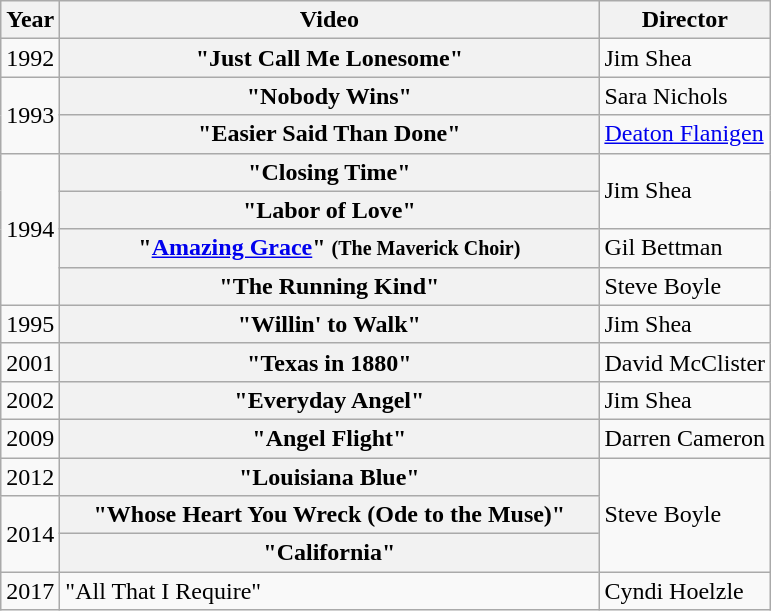<table class="wikitable plainrowheaders">
<tr>
<th>Year</th>
<th style="width:22em;">Video</th>
<th>Director</th>
</tr>
<tr>
<td>1992</td>
<th scope="row">"Just Call Me Lonesome"</th>
<td>Jim Shea</td>
</tr>
<tr>
<td rowspan="2">1993</td>
<th scope="row">"Nobody Wins"</th>
<td>Sara Nichols</td>
</tr>
<tr>
<th scope="row">"Easier Said Than Done"</th>
<td><a href='#'>Deaton Flanigen</a></td>
</tr>
<tr>
<td rowspan="4">1994</td>
<th scope="row">"Closing Time"</th>
<td rowspan="2">Jim Shea</td>
</tr>
<tr>
<th scope="row">"Labor of Love"</th>
</tr>
<tr>
<th scope="row">"<a href='#'>Amazing Grace</a>" <small>(The Maverick Choir)</small></th>
<td>Gil Bettman</td>
</tr>
<tr>
<th scope="row">"The Running Kind"</th>
<td>Steve Boyle</td>
</tr>
<tr>
<td>1995</td>
<th scope="row">"Willin' to Walk"</th>
<td>Jim Shea</td>
</tr>
<tr>
<td>2001</td>
<th scope="row">"Texas in 1880" </th>
<td>David McClister</td>
</tr>
<tr>
<td>2002</td>
<th scope="row">"Everyday Angel"</th>
<td>Jim Shea</td>
</tr>
<tr>
<td>2009</td>
<th scope="row">"Angel Flight"</th>
<td>Darren Cameron</td>
</tr>
<tr>
<td>2012</td>
<th scope="row">"Louisiana Blue"</th>
<td rowspan="3">Steve Boyle</td>
</tr>
<tr>
<td rowspan="2">2014</td>
<th scope="row">"Whose Heart You Wreck (Ode to the Muse)"</th>
</tr>
<tr>
<th scope="row">"California"</th>
</tr>
<tr>
<td>2017</td>
<td scope="row">"All That I Require"</td>
<td>Cyndi Hoelzle</td>
</tr>
</table>
